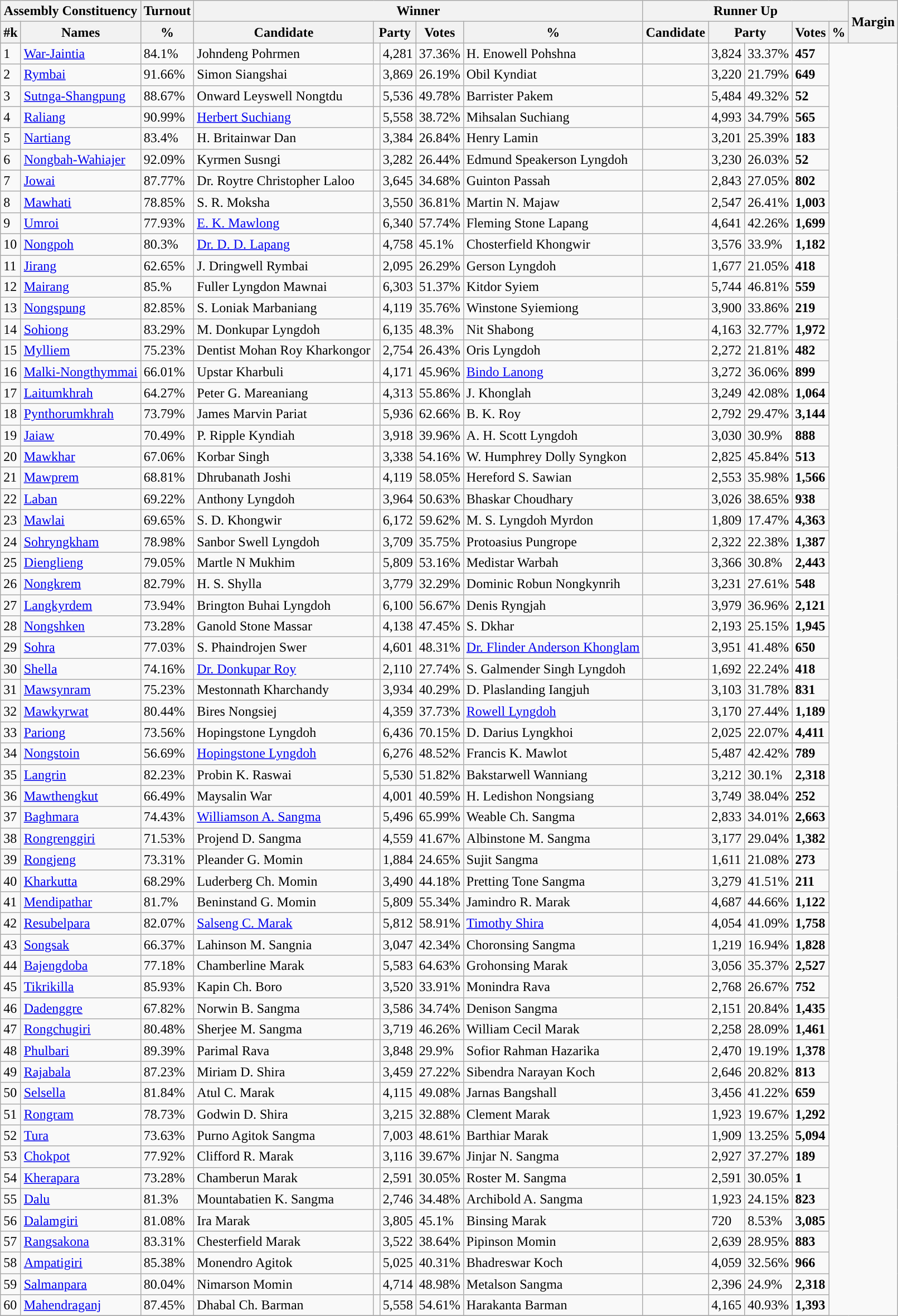<table class="wikitable sortable">
<tr>
<th colspan="2">Assembly Constituency</th>
<th>Turnout</th>
<th colspan="5">Winner</th>
<th colspan="5">Runner Up</th>
<th rowspan="2" data-sort-type=number>Margin</th>
</tr>
<tr>
<th>#k</th>
<th>Names</th>
<th>%</th>
<th>Candidate</th>
<th colspan="2">Party</th>
<th data-sort-type=number>Votes</th>
<th>%</th>
<th>Candidate</th>
<th colspan="2">Party</th>
<th data-sort-type=number>Votes</th>
<th>%</th>
</tr>
<tr>
<td>1</td>
<td><a href='#'>War-Jaintia</a></td>
<td>84.1%</td>
<td>Johndeng Pohrmen</td>
<td></td>
<td>4,281</td>
<td>37.36%</td>
<td>H. Enowell Pohshna</td>
<td></td>
<td>3,824</td>
<td>33.37%</td>
<td style="background:"><span><strong>457</strong></span></td>
</tr>
<tr>
<td>2</td>
<td><a href='#'>Rymbai</a></td>
<td>91.66%</td>
<td>Simon Siangshai</td>
<td></td>
<td>3,869</td>
<td>26.19%</td>
<td>Obil Kyndiat</td>
<td></td>
<td>3,220</td>
<td>21.79%</td>
<td style="background:"><span><strong>649</strong></span></td>
</tr>
<tr>
<td>3</td>
<td><a href='#'>Sutnga-Shangpung</a></td>
<td>88.67%</td>
<td>Onward Leyswell Nongtdu</td>
<td></td>
<td>5,536</td>
<td>49.78%</td>
<td>Barrister Pakem</td>
<td></td>
<td>5,484</td>
<td>49.32%</td>
<td style="background:"><span><strong>52</strong></span></td>
</tr>
<tr>
<td>4</td>
<td><a href='#'>Raliang</a></td>
<td>90.99%</td>
<td><a href='#'>Herbert Suchiang</a></td>
<td></td>
<td>5,558</td>
<td>38.72%</td>
<td>Mihsalan Suchiang</td>
<td></td>
<td>4,993</td>
<td>34.79%</td>
<td style="background:"><span><strong>565</strong></span></td>
</tr>
<tr>
<td>5</td>
<td><a href='#'>Nartiang</a></td>
<td>83.4%</td>
<td>H. Britainwar Dan</td>
<td></td>
<td>3,384</td>
<td>26.84%</td>
<td>Henry Lamin</td>
<td></td>
<td>3,201</td>
<td>25.39%</td>
<td style="background:"><span><strong>183</strong></span></td>
</tr>
<tr>
<td>6</td>
<td><a href='#'>Nongbah-Wahiajer</a></td>
<td>92.09%</td>
<td>Kyrmen Susngi</td>
<td></td>
<td>3,282</td>
<td>26.44%</td>
<td>Edmund Speakerson Lyngdoh</td>
<td></td>
<td>3,230</td>
<td>26.03%</td>
<td style="background:"><span><strong>52</strong></span></td>
</tr>
<tr>
<td>7</td>
<td><a href='#'>Jowai</a></td>
<td>87.77%</td>
<td>Dr. Roytre Christopher Laloo</td>
<td></td>
<td>3,645</td>
<td>34.68%</td>
<td>Guinton Passah</td>
<td></td>
<td>2,843</td>
<td>27.05%</td>
<td style="background:"><span><strong>802</strong></span></td>
</tr>
<tr>
<td>8</td>
<td><a href='#'>Mawhati</a></td>
<td>78.85%</td>
<td>S. R. Moksha</td>
<td></td>
<td>3,550</td>
<td>36.81%</td>
<td>Martin N. Majaw</td>
<td></td>
<td>2,547</td>
<td>26.41%</td>
<td style="background:"><span><strong>1,003</strong></span></td>
</tr>
<tr>
<td>9</td>
<td><a href='#'>Umroi</a></td>
<td>77.93%</td>
<td><a href='#'>E. K. Mawlong</a></td>
<td></td>
<td>6,340</td>
<td>57.74%</td>
<td>Fleming Stone Lapang</td>
<td></td>
<td>4,641</td>
<td>42.26%</td>
<td style="background:"><span><strong>1,699</strong></span></td>
</tr>
<tr>
<td>10</td>
<td><a href='#'>Nongpoh</a></td>
<td>80.3%</td>
<td><a href='#'>Dr. D. D. Lapang</a></td>
<td></td>
<td>4,758</td>
<td>45.1%</td>
<td>Chosterfield Khongwir</td>
<td></td>
<td>3,576</td>
<td>33.9%</td>
<td style="background:"><span><strong>1,182</strong></span></td>
</tr>
<tr>
<td>11</td>
<td><a href='#'>Jirang</a></td>
<td>62.65%</td>
<td>J. Dringwell Rymbai</td>
<td></td>
<td>2,095</td>
<td>26.29%</td>
<td>Gerson Lyngdoh</td>
<td></td>
<td>1,677</td>
<td>21.05%</td>
<td style="background:"><span><strong>418</strong></span></td>
</tr>
<tr>
<td>12</td>
<td><a href='#'>Mairang</a></td>
<td>85.%</td>
<td>Fuller Lyngdon Mawnai</td>
<td></td>
<td>6,303</td>
<td>51.37%</td>
<td>Kitdor Syiem</td>
<td></td>
<td>5,744</td>
<td>46.81%</td>
<td style="background:"><span><strong>559</strong></span></td>
</tr>
<tr>
<td>13</td>
<td><a href='#'>Nongspung</a></td>
<td>82.85%</td>
<td>S. Loniak Marbaniang</td>
<td></td>
<td>4,119</td>
<td>35.76%</td>
<td>Winstone Syiemiong</td>
<td></td>
<td>3,900</td>
<td>33.86%</td>
<td style="background:"><span><strong>219</strong></span></td>
</tr>
<tr>
<td>14</td>
<td><a href='#'>Sohiong</a></td>
<td>83.29%</td>
<td>M. Donkupar Lyngdoh</td>
<td></td>
<td>6,135</td>
<td>48.3%</td>
<td>Nit Shabong</td>
<td></td>
<td>4,163</td>
<td>32.77%</td>
<td style="background:"><span><strong>1,972</strong></span></td>
</tr>
<tr>
<td>15</td>
<td><a href='#'>Mylliem</a></td>
<td>75.23%</td>
<td>Dentist Mohan Roy Kharkongor</td>
<td></td>
<td>2,754</td>
<td>26.43%</td>
<td>Oris Lyngdoh</td>
<td></td>
<td>2,272</td>
<td>21.81%</td>
<td style="background:"><span><strong>482</strong></span></td>
</tr>
<tr>
<td>16</td>
<td><a href='#'>Malki-Nongthymmai</a></td>
<td>66.01%</td>
<td>Upstar Kharbuli</td>
<td></td>
<td>4,171</td>
<td>45.96%</td>
<td><a href='#'>Bindo Lanong</a></td>
<td></td>
<td>3,272</td>
<td>36.06%</td>
<td style="background:"><span><strong>899</strong></span></td>
</tr>
<tr>
<td>17</td>
<td><a href='#'>Laitumkhrah</a></td>
<td>64.27%</td>
<td>Peter G. Mareaniang</td>
<td></td>
<td>4,313</td>
<td>55.86%</td>
<td>J. Khonglah</td>
<td></td>
<td>3,249</td>
<td>42.08%</td>
<td style="background:"><span><strong>1,064</strong></span></td>
</tr>
<tr>
<td>18</td>
<td><a href='#'>Pynthorumkhrah</a></td>
<td>73.79%</td>
<td>James Marvin Pariat</td>
<td></td>
<td>5,936</td>
<td>62.66%</td>
<td>B. K. Roy</td>
<td></td>
<td>2,792</td>
<td>29.47%</td>
<td style="background:"><span><strong>3,144</strong></span></td>
</tr>
<tr>
<td>19</td>
<td><a href='#'>Jaiaw</a></td>
<td>70.49%</td>
<td>P. Ripple Kyndiah</td>
<td></td>
<td>3,918</td>
<td>39.96%</td>
<td>A. H. Scott Lyngdoh</td>
<td></td>
<td>3,030</td>
<td>30.9%</td>
<td style="background:"><span><strong>888</strong></span></td>
</tr>
<tr>
<td>20</td>
<td><a href='#'>Mawkhar</a></td>
<td>67.06%</td>
<td>Korbar Singh</td>
<td></td>
<td>3,338</td>
<td>54.16%</td>
<td>W. Humphrey Dolly Syngkon</td>
<td></td>
<td>2,825</td>
<td>45.84%</td>
<td style="background:"><span><strong>513</strong></span></td>
</tr>
<tr>
<td>21</td>
<td><a href='#'>Mawprem</a></td>
<td>68.81%</td>
<td>Dhrubanath Joshi</td>
<td></td>
<td>4,119</td>
<td>58.05%</td>
<td>Hereford S. Sawian</td>
<td></td>
<td>2,553</td>
<td>35.98%</td>
<td style="background:"><span><strong>1,566</strong></span></td>
</tr>
<tr>
<td>22</td>
<td><a href='#'>Laban</a></td>
<td>69.22%</td>
<td>Anthony Lyngdoh</td>
<td></td>
<td>3,964</td>
<td>50.63%</td>
<td>Bhaskar Choudhary</td>
<td></td>
<td>3,026</td>
<td>38.65%</td>
<td style="background:"><span><strong>938</strong></span></td>
</tr>
<tr>
<td>23</td>
<td><a href='#'>Mawlai</a></td>
<td>69.65%</td>
<td>S. D. Khongwir</td>
<td></td>
<td>6,172</td>
<td>59.62%</td>
<td>M. S. Lyngdoh Myrdon</td>
<td></td>
<td>1,809</td>
<td>17.47%</td>
<td style="background:"><span><strong>4,363</strong></span></td>
</tr>
<tr>
<td>24</td>
<td><a href='#'>Sohryngkham</a></td>
<td>78.98%</td>
<td>Sanbor Swell Lyngdoh</td>
<td></td>
<td>3,709</td>
<td>35.75%</td>
<td>Protoasius Pungrope</td>
<td></td>
<td>2,322</td>
<td>22.38%</td>
<td style="background:"><span><strong>1,387</strong></span></td>
</tr>
<tr>
<td>25</td>
<td><a href='#'>Dienglieng</a></td>
<td>79.05%</td>
<td>Martle N Mukhim</td>
<td></td>
<td>5,809</td>
<td>53.16%</td>
<td>Medistar Warbah</td>
<td></td>
<td>3,366</td>
<td>30.8%</td>
<td style="background:"><span><strong>2,443</strong></span></td>
</tr>
<tr>
<td>26</td>
<td><a href='#'>Nongkrem</a></td>
<td>82.79%</td>
<td>H. S. Shylla</td>
<td></td>
<td>3,779</td>
<td>32.29%</td>
<td>Dominic Robun Nongkynrih</td>
<td></td>
<td>3,231</td>
<td>27.61%</td>
<td style="background:"><span><strong>548</strong></span></td>
</tr>
<tr>
<td>27</td>
<td><a href='#'>Langkyrdem</a></td>
<td>73.94%</td>
<td>Brington Buhai Lyngdoh</td>
<td></td>
<td>6,100</td>
<td>56.67%</td>
<td>Denis Ryngjah</td>
<td></td>
<td>3,979</td>
<td>36.96%</td>
<td style="background:"><span><strong>2,121</strong></span></td>
</tr>
<tr>
<td>28</td>
<td><a href='#'>Nongshken</a></td>
<td>73.28%</td>
<td>Ganold Stone Massar</td>
<td></td>
<td>4,138</td>
<td>47.45%</td>
<td>S. Dkhar</td>
<td></td>
<td>2,193</td>
<td>25.15%</td>
<td style="background:"><span><strong>1,945</strong></span></td>
</tr>
<tr>
<td>29</td>
<td><a href='#'>Sohra</a></td>
<td>77.03%</td>
<td>S. Phaindrojen Swer</td>
<td></td>
<td>4,601</td>
<td>48.31%</td>
<td><a href='#'>Dr. Flinder Anderson Khonglam</a></td>
<td></td>
<td>3,951</td>
<td>41.48%</td>
<td style="background:"><span><strong>650</strong></span></td>
</tr>
<tr>
<td>30</td>
<td><a href='#'>Shella</a></td>
<td>74.16%</td>
<td><a href='#'>Dr. Donkupar Roy</a></td>
<td></td>
<td>2,110</td>
<td>27.74%</td>
<td>S. Galmender Singh Lyngdoh</td>
<td></td>
<td>1,692</td>
<td>22.24%</td>
<td style="background:"><span><strong>418</strong></span></td>
</tr>
<tr>
<td>31</td>
<td><a href='#'>Mawsynram</a></td>
<td>75.23%</td>
<td>Mestonnath Kharchandy</td>
<td></td>
<td>3,934</td>
<td>40.29%</td>
<td>D. Plaslanding Iangjuh</td>
<td></td>
<td>3,103</td>
<td>31.78%</td>
<td style="background:"><span><strong>831</strong></span></td>
</tr>
<tr>
<td>32</td>
<td><a href='#'>Mawkyrwat</a></td>
<td>80.44%</td>
<td>Bires Nongsiej</td>
<td></td>
<td>4,359</td>
<td>37.73%</td>
<td><a href='#'>Rowell Lyngdoh</a></td>
<td></td>
<td>3,170</td>
<td>27.44%</td>
<td style="background:"><span><strong>1,189</strong></span></td>
</tr>
<tr>
<td>33</td>
<td><a href='#'>Pariong</a></td>
<td>73.56%</td>
<td>Hopingstone Lyngdoh</td>
<td></td>
<td>6,436</td>
<td>70.15%</td>
<td>D. Darius Lyngkhoi</td>
<td></td>
<td>2,025</td>
<td>22.07%</td>
<td style="background:"><span><strong>4,411</strong></span></td>
</tr>
<tr>
<td>34</td>
<td><a href='#'>Nongstoin</a></td>
<td>56.69%</td>
<td><a href='#'>Hopingstone Lyngdoh</a></td>
<td></td>
<td>6,276</td>
<td>48.52%</td>
<td>Francis K. Mawlot</td>
<td></td>
<td>5,487</td>
<td>42.42%</td>
<td style="background:"><span><strong>789</strong></span></td>
</tr>
<tr>
<td>35</td>
<td><a href='#'>Langrin</a></td>
<td>82.23%</td>
<td>Probin K. Raswai</td>
<td></td>
<td>5,530</td>
<td>51.82%</td>
<td>Bakstarwell Wanniang</td>
<td></td>
<td>3,212</td>
<td>30.1%</td>
<td style="background:"><span><strong>2,318</strong></span></td>
</tr>
<tr>
<td>36</td>
<td><a href='#'>Mawthengkut</a></td>
<td>66.49%</td>
<td>Maysalin War</td>
<td></td>
<td>4,001</td>
<td>40.59%</td>
<td>H. Ledishon Nongsiang</td>
<td></td>
<td>3,749</td>
<td>38.04%</td>
<td style="background:"><span><strong>252</strong></span></td>
</tr>
<tr>
<td>37</td>
<td><a href='#'>Baghmara</a></td>
<td>74.43%</td>
<td><a href='#'>Williamson A. Sangma</a></td>
<td></td>
<td>5,496</td>
<td>65.99%</td>
<td>Weable Ch. Sangma</td>
<td></td>
<td>2,833</td>
<td>34.01%</td>
<td style="background:"><span><strong>2,663</strong></span></td>
</tr>
<tr>
<td>38</td>
<td><a href='#'>Rongrenggiri</a></td>
<td>71.53%</td>
<td>Projend D. Sangma</td>
<td></td>
<td>4,559</td>
<td>41.67%</td>
<td>Albinstone M. Sangma</td>
<td></td>
<td>3,177</td>
<td>29.04%</td>
<td style="background:"><span><strong>1,382</strong></span></td>
</tr>
<tr>
<td>39</td>
<td><a href='#'>Rongjeng</a></td>
<td>73.31%</td>
<td>Pleander G. Momin</td>
<td></td>
<td>1,884</td>
<td>24.65%</td>
<td>Sujit Sangma</td>
<td></td>
<td>1,611</td>
<td>21.08%</td>
<td style="background:"><span><strong>273</strong></span></td>
</tr>
<tr>
<td>40</td>
<td><a href='#'>Kharkutta</a></td>
<td>68.29%</td>
<td>Luderberg Ch. Momin</td>
<td></td>
<td>3,490</td>
<td>44.18%</td>
<td>Pretting Tone Sangma</td>
<td></td>
<td>3,279</td>
<td>41.51%</td>
<td style="background:"><span><strong>211</strong></span></td>
</tr>
<tr>
<td>41</td>
<td><a href='#'>Mendipathar</a></td>
<td>81.7%</td>
<td>Beninstand G. Momin</td>
<td></td>
<td>5,809</td>
<td>55.34%</td>
<td>Jamindro R. Marak</td>
<td></td>
<td>4,687</td>
<td>44.66%</td>
<td style="background:"><span><strong>1,122</strong></span></td>
</tr>
<tr>
<td>42</td>
<td><a href='#'>Resubelpara</a></td>
<td>82.07%</td>
<td><a href='#'>Salseng C. Marak</a></td>
<td></td>
<td>5,812</td>
<td>58.91%</td>
<td><a href='#'>Timothy Shira</a></td>
<td></td>
<td>4,054</td>
<td>41.09%</td>
<td style="background:"><span><strong>1,758</strong></span></td>
</tr>
<tr>
<td>43</td>
<td><a href='#'>Songsak</a></td>
<td>66.37%</td>
<td>Lahinson M. Sangnia</td>
<td></td>
<td>3,047</td>
<td>42.34%</td>
<td>Choronsing Sangma</td>
<td></td>
<td>1,219</td>
<td>16.94%</td>
<td style="background:"><span><strong>1,828</strong></span></td>
</tr>
<tr>
<td>44</td>
<td><a href='#'>Bajengdoba</a></td>
<td>77.18%</td>
<td>Chamberline Marak</td>
<td></td>
<td>5,583</td>
<td>64.63%</td>
<td>Grohonsing Marak</td>
<td></td>
<td>3,056</td>
<td>35.37%</td>
<td style="background:"><span><strong>2,527</strong></span></td>
</tr>
<tr>
<td>45</td>
<td><a href='#'>Tikrikilla</a></td>
<td>85.93%</td>
<td>Kapin Ch. Boro</td>
<td></td>
<td>3,520</td>
<td>33.91%</td>
<td>Monindra Rava</td>
<td></td>
<td>2,768</td>
<td>26.67%</td>
<td style="background:"><span><strong>752</strong></span></td>
</tr>
<tr>
<td>46</td>
<td><a href='#'>Dadenggre</a></td>
<td>67.82%</td>
<td>Norwin B. Sangma</td>
<td></td>
<td>3,586</td>
<td>34.74%</td>
<td>Denison Sangma</td>
<td></td>
<td>2,151</td>
<td>20.84%</td>
<td style="background:"><span><strong>1,435</strong></span></td>
</tr>
<tr>
<td>47</td>
<td><a href='#'>Rongchugiri</a></td>
<td>80.48%</td>
<td>Sherjee M. Sangma</td>
<td></td>
<td>3,719</td>
<td>46.26%</td>
<td>William Cecil Marak</td>
<td></td>
<td>2,258</td>
<td>28.09%</td>
<td style="background:"><span><strong>1,461</strong></span></td>
</tr>
<tr>
<td>48</td>
<td><a href='#'>Phulbari</a></td>
<td>89.39%</td>
<td>Parimal Rava</td>
<td></td>
<td>3,848</td>
<td>29.9%</td>
<td>Sofior Rahman Hazarika</td>
<td></td>
<td>2,470</td>
<td>19.19%</td>
<td style="background:"><span><strong>1,378</strong></span></td>
</tr>
<tr>
<td>49</td>
<td><a href='#'>Rajabala</a></td>
<td>87.23%</td>
<td>Miriam D. Shira</td>
<td></td>
<td>3,459</td>
<td>27.22%</td>
<td>Sibendra Narayan Koch</td>
<td></td>
<td>2,646</td>
<td>20.82%</td>
<td style="background:"><span><strong>813</strong></span></td>
</tr>
<tr>
<td>50</td>
<td><a href='#'>Selsella</a></td>
<td>81.84%</td>
<td>Atul C. Marak</td>
<td></td>
<td>4,115</td>
<td>49.08%</td>
<td>Jarnas Bangshall</td>
<td></td>
<td>3,456</td>
<td>41.22%</td>
<td style="background:"><span><strong>659</strong></span></td>
</tr>
<tr>
<td>51</td>
<td><a href='#'>Rongram</a></td>
<td>78.73%</td>
<td>Godwin D. Shira</td>
<td></td>
<td>3,215</td>
<td>32.88%</td>
<td>Clement Marak</td>
<td></td>
<td>1,923</td>
<td>19.67%</td>
<td style="background:"><span><strong>1,292</strong></span></td>
</tr>
<tr>
<td>52</td>
<td><a href='#'>Tura</a></td>
<td>73.63%</td>
<td>Purno Agitok Sangma</td>
<td></td>
<td>7,003</td>
<td>48.61%</td>
<td>Barthiar Marak</td>
<td></td>
<td>1,909</td>
<td>13.25%</td>
<td style="background:"><span><strong>5,094</strong></span></td>
</tr>
<tr>
<td>53</td>
<td><a href='#'>Chokpot</a></td>
<td>77.92%</td>
<td>Clifford R. Marak</td>
<td></td>
<td>3,116</td>
<td>39.67%</td>
<td>Jinjar N. Sangma</td>
<td></td>
<td>2,927</td>
<td>37.27%</td>
<td style="background:"><span><strong>189</strong></span></td>
</tr>
<tr>
<td>54</td>
<td><a href='#'>Kherapara</a></td>
<td>73.28%</td>
<td>Chamberun Marak</td>
<td></td>
<td>2,591</td>
<td>30.05%</td>
<td>Roster M. Sangma</td>
<td></td>
<td>2,591</td>
<td>30.05%</td>
<td style="background:"><span><strong>1</strong></span></td>
</tr>
<tr>
<td>55</td>
<td><a href='#'>Dalu</a></td>
<td>81.3%</td>
<td>Mountabatien K. Sangma</td>
<td></td>
<td>2,746</td>
<td>34.48%</td>
<td>Archibold A. Sangma</td>
<td></td>
<td>1,923</td>
<td>24.15%</td>
<td style="background:"><span><strong>823</strong></span></td>
</tr>
<tr>
<td>56</td>
<td><a href='#'>Dalamgiri</a></td>
<td>81.08%</td>
<td>Ira Marak</td>
<td></td>
<td>3,805</td>
<td>45.1%</td>
<td>Binsing Marak</td>
<td></td>
<td>720</td>
<td>8.53%</td>
<td style="background:"><span><strong>3,085</strong></span></td>
</tr>
<tr>
<td>57</td>
<td><a href='#'>Rangsakona</a></td>
<td>83.31%</td>
<td>Chesterfield Marak</td>
<td></td>
<td>3,522</td>
<td>38.64%</td>
<td>Pipinson Momin</td>
<td></td>
<td>2,639</td>
<td>28.95%</td>
<td style="background:"><span><strong>883</strong></span></td>
</tr>
<tr>
<td>58</td>
<td><a href='#'>Ampatigiri</a></td>
<td>85.38%</td>
<td>Monendro Agitok</td>
<td></td>
<td>5,025</td>
<td>40.31%</td>
<td>Bhadreswar Koch</td>
<td></td>
<td>4,059</td>
<td>32.56%</td>
<td style="background:"><span><strong>966</strong></span></td>
</tr>
<tr>
<td>59</td>
<td><a href='#'>Salmanpara</a></td>
<td>80.04%</td>
<td>Nimarson Momin</td>
<td></td>
<td>4,714</td>
<td>48.98%</td>
<td>Metalson Sangma</td>
<td></td>
<td>2,396</td>
<td>24.9%</td>
<td style="background:"><span><strong>2,318</strong></span></td>
</tr>
<tr>
<td>60</td>
<td><a href='#'>Mahendraganj</a></td>
<td>87.45%</td>
<td>Dhabal Ch. Barman</td>
<td></td>
<td>5,558</td>
<td>54.61%</td>
<td>Harakanta Barman</td>
<td></td>
<td>4,165</td>
<td>40.93%</td>
<td style="background:"><span><strong>1,393</strong></span></td>
</tr>
<tr>
</tr>
</table>
